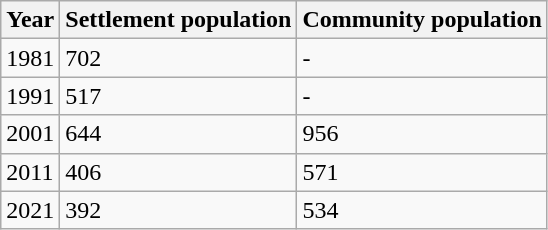<table class="wikitable">
<tr>
<th>Year</th>
<th>Settlement population</th>
<th>Community population</th>
</tr>
<tr>
<td>1981</td>
<td>702</td>
<td>-</td>
</tr>
<tr>
<td>1991</td>
<td>517</td>
<td>-</td>
</tr>
<tr>
<td>2001</td>
<td>644</td>
<td>956</td>
</tr>
<tr>
<td>2011</td>
<td>406</td>
<td>571</td>
</tr>
<tr>
<td>2021</td>
<td>392</td>
<td>534</td>
</tr>
</table>
